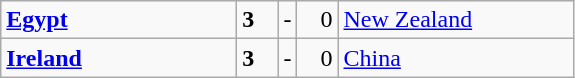<table class="wikitable">
<tr>
<td width=150> <strong><a href='#'>Egypt</a></strong></td>
<td style="width:20px; text-align:left;"><strong>3</strong></td>
<td>-</td>
<td style="width:20px; text-align:right;">0</td>
<td width=150> <a href='#'>New Zealand</a></td>
</tr>
<tr>
<td> <strong><a href='#'>Ireland</a></strong></td>
<td style="text-align:left;"><strong>3</strong></td>
<td>-</td>
<td style="text-align:right;">0</td>
<td> <a href='#'>China</a></td>
</tr>
</table>
